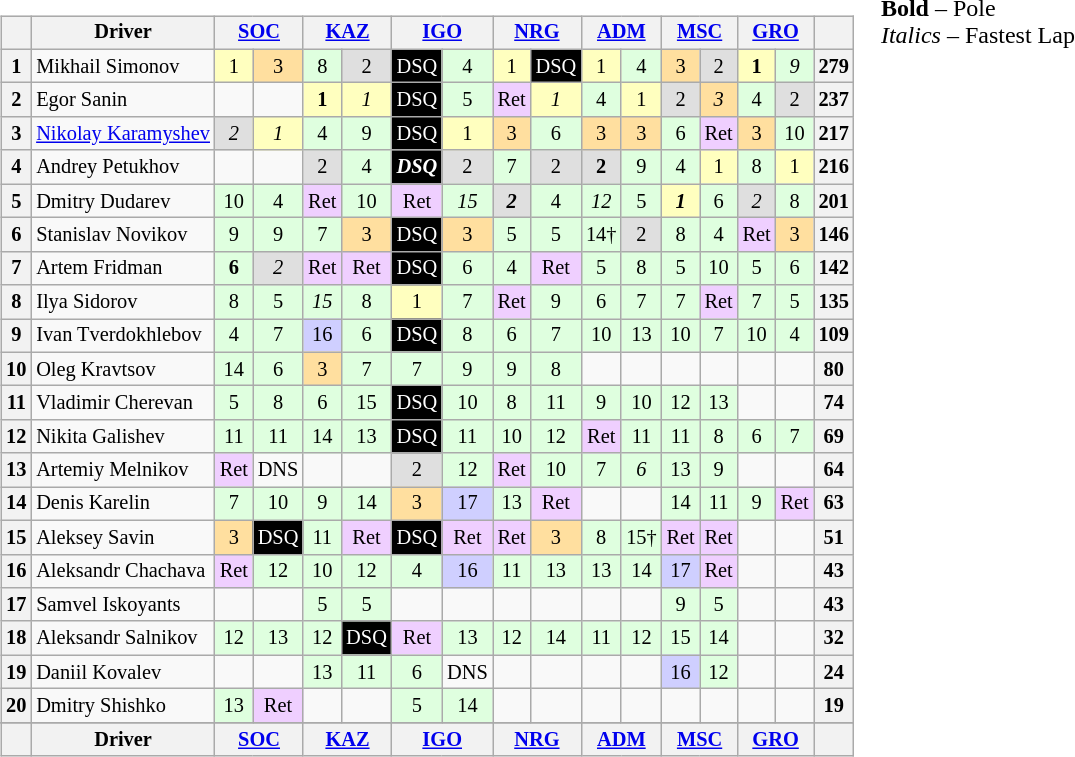<table>
<tr>
<td valign="top"><br><table align=left| class="wikitable" style="font-size: 85%; text-align: center">
<tr valign="top">
<th valign="middle"></th>
<th valign="middle">Driver</th>
<th colspan=2><a href='#'>SOC</a></th>
<th colspan=2><a href='#'>KAZ</a></th>
<th colspan=2><a href='#'>IGO</a></th>
<th colspan=2><a href='#'>NRG</a></th>
<th colspan=2><a href='#'>ADM</a></th>
<th colspan=2><a href='#'>MSC</a></th>
<th colspan=2><a href='#'>GRO</a></th>
<th valign="middle"></th>
</tr>
<tr>
<th>1</th>
<td align="left">Mikhail Simonov</td>
<td style="background:#ffffbf;">1</td>
<td style="background:#ffdf9f;">3</td>
<td style="background:#dfffdf;">8</td>
<td style="background:#dfdfdf;">2</td>
<td style="background-color:#000000;color:white">DSQ</td>
<td style="background:#dfffdf;">4</td>
<td style="background:#ffffbf;">1</td>
<td style="background-color:#000000;color:white">DSQ</td>
<td style="background:#ffffbf;">1</td>
<td style="background:#dfffdf;">4</td>
<td style="background:#ffdf9f;">3</td>
<td style="background:#dfdfdf;">2</td>
<td style="background:#ffffbf;"><strong>1</strong></td>
<td style="background:#dfffdf;"><em>9</em></td>
<th>279</th>
</tr>
<tr>
<th>2</th>
<td align="left">Egor Sanin</td>
<td></td>
<td></td>
<td style="background:#ffffbf;"><strong>1</strong></td>
<td style="background:#ffffbf;"><em>1</em></td>
<td style="background-color:#000000;color:white">DSQ</td>
<td style="background:#dfffdf;">5</td>
<td style="background:#efcfff;">Ret</td>
<td style="background:#ffffbf;"><em>1</em></td>
<td style="background:#dfffdf;">4</td>
<td style="background:#ffffbf;">1</td>
<td style="background:#dfdfdf;">2</td>
<td style="background:#ffdf9f;"><em>3</em></td>
<td style="background:#dfffdf;">4</td>
<td style="background:#dfdfdf;">2</td>
<th>237</th>
</tr>
<tr>
<th>3</th>
<td align="left"><a href='#'>Nikolay Karamyshev</a></td>
<td style="background:#dfdfdf;"><em>2</em></td>
<td style="background:#ffffbf;"><em>1</em></td>
<td style="background:#dfffdf;">4</td>
<td style="background:#dfffdf;">9</td>
<td style="background-color:#000000;color:white">DSQ</td>
<td style="background:#ffffbf;">1</td>
<td style="background:#ffdf9f;">3</td>
<td style="background:#dfffdf;">6</td>
<td style="background:#ffdf9f;">3</td>
<td style="background:#ffdf9f;">3</td>
<td style="background:#dfffdf;">6</td>
<td style="background:#efcfff;">Ret</td>
<td style="background:#ffdf9f;">3</td>
<td style="background:#dfffdf;">10</td>
<th>217</th>
</tr>
<tr>
<th>4</th>
<td align="left">Andrey Petukhov</td>
<td></td>
<td></td>
<td style="background:#dfdfdf;">2</td>
<td style="background:#dfffdf;">4</td>
<td style="background-color:#000000;color:white"><strong><em>DSQ</em></strong></td>
<td style="background:#dfdfdf;">2</td>
<td style="background:#dfffdf;">7</td>
<td style="background:#dfdfdf;">2</td>
<td style="background:#dfdfdf;"><strong>2</strong></td>
<td style="background:#dfffdf;">9</td>
<td style="background:#dfffdf;">4</td>
<td style="background:#ffffbf;">1</td>
<td style="background:#dfffdf;">8</td>
<td style="background:#ffffbf;">1</td>
<th>216</th>
</tr>
<tr>
<th>5</th>
<td align="left">Dmitry Dudarev</td>
<td style="background:#dfffdf;">10</td>
<td style="background:#dfffdf;">4</td>
<td style="background:#efcfff;">Ret</td>
<td style="background:#dfffdf;">10</td>
<td style="background:#efcfff;">Ret</td>
<td style="background:#dfffdf;"><em>15</em></td>
<td style="background:#dfdfdf;"><strong><em>2</em></strong></td>
<td style="background:#dfffdf;">4</td>
<td style="background:#dfffdf;"><em>12</em></td>
<td style="background:#dfffdf;">5</td>
<td style="background:#ffffbf;"><strong><em>1</em></strong></td>
<td style="background:#dfffdf;">6</td>
<td style="background:#dfdfdf;"><em>2</em></td>
<td style="background:#dfffdf;">8</td>
<th>201</th>
</tr>
<tr>
<th>6</th>
<td align="left">Stanislav Novikov</td>
<td style="background:#dfffdf;">9</td>
<td style="background:#dfffdf;">9</td>
<td style="background:#dfffdf;">7</td>
<td style="background:#ffdf9f;">3</td>
<td style="background-color:#000000;color:white">DSQ</td>
<td style="background:#ffdf9f;">3</td>
<td style="background:#dfffdf;">5</td>
<td style="background:#dfffdf;">5</td>
<td style="background:#dfffdf;">14†</td>
<td style="background:#dfdfdf;">2</td>
<td style="background:#dfffdf;">8</td>
<td style="background:#dfffdf;">4</td>
<td style="background:#efcfff;">Ret</td>
<td style="background:#ffdf9f;">3</td>
<th>146</th>
</tr>
<tr>
<th>7</th>
<td align="left">Artem Fridman</td>
<td style="background:#dfffdf;"><strong>6</strong></td>
<td style="background:#dfdfdf;"><em>2</em></td>
<td style="background:#efcfff;">Ret</td>
<td style="background:#efcfff;">Ret</td>
<td style="background-color:#000000;color:white">DSQ</td>
<td style="background:#dfffdf;">6</td>
<td style="background:#dfffdf;">4</td>
<td style="background:#efcfff;">Ret</td>
<td style="background:#dfffdf;">5</td>
<td style="background:#dfffdf;">8</td>
<td style="background:#dfffdf;">5</td>
<td style="background:#dfffdf;">10</td>
<td style="background:#dfffdf;">5</td>
<td style="background:#dfffdf;">6</td>
<th>142</th>
</tr>
<tr>
<th>8</th>
<td align="left">Ilya Sidorov</td>
<td style="background:#dfffdf;">8</td>
<td style="background:#dfffdf;">5</td>
<td style="background:#dfffdf;"><em>15</em></td>
<td style="background:#dfffdf;">8</td>
<td style="background:#ffffbf;">1</td>
<td style="background:#dfffdf;">7</td>
<td style="background:#efcfff;">Ret</td>
<td style="background:#dfffdf;">9</td>
<td style="background:#dfffdf;">6</td>
<td style="background:#dfffdf;">7</td>
<td style="background:#dfffdf;">7</td>
<td style="background:#efcfff;">Ret</td>
<td style="background:#dfffdf;">7</td>
<td style="background:#dfffdf;">5</td>
<th>135</th>
</tr>
<tr>
<th>9</th>
<td align="left">Ivan Tverdokhlebov</td>
<td style="background:#dfffdf;">4</td>
<td style="background:#dfffdf;">7</td>
<td style="background:#cfcfff;">16</td>
<td style="background:#dfffdf;">6</td>
<td style="background-color:#000000;color:white">DSQ</td>
<td style="background:#dfffdf;">8</td>
<td style="background:#dfffdf;">6</td>
<td style="background:#dfffdf;">7</td>
<td style="background:#dfffdf;">10</td>
<td style="background:#dfffdf;">13</td>
<td style="background:#dfffdf;">10</td>
<td style="background:#dfffdf;">7</td>
<td style="background:#dfffdf;">10</td>
<td style="background:#dfffdf;">4</td>
<th>109</th>
</tr>
<tr>
<th>10</th>
<td align="left">Oleg Kravtsov</td>
<td style="background:#dfffdf;">14</td>
<td style="background:#dfffdf;">6</td>
<td style="background:#ffdf9f;">3</td>
<td style="background:#dfffdf;">7</td>
<td style="background:#dfffdf;">7</td>
<td style="background:#dfffdf;">9</td>
<td style="background:#dfffdf;">9</td>
<td style="background:#dfffdf;">8</td>
<td></td>
<td></td>
<td></td>
<td></td>
<td></td>
<td></td>
<th>80</th>
</tr>
<tr>
<th>11</th>
<td align="left">Vladimir Cherevan</td>
<td style="background:#dfffdf;">5</td>
<td style="background:#dfffdf;">8</td>
<td style="background:#dfffdf;">6</td>
<td style="background:#dfffdf;">15</td>
<td style="background-color:#000000;color:white">DSQ</td>
<td style="background:#dfffdf;">10</td>
<td style="background:#dfffdf;">8</td>
<td style="background:#dfffdf;">11</td>
<td style="background:#dfffdf;">9</td>
<td style="background:#dfffdf;">10</td>
<td style="background:#dfffdf;">12</td>
<td style="background:#dfffdf;">13</td>
<td></td>
<td></td>
<th>74</th>
</tr>
<tr>
<th>12</th>
<td align="left">Nikita Galishev</td>
<td style="background:#dfffdf;">11</td>
<td style="background:#dfffdf;">11</td>
<td style="background:#dfffdf;">14</td>
<td style="background:#dfffdf;">13</td>
<td style="background-color:#000000;color:white">DSQ</td>
<td style="background:#dfffdf;">11</td>
<td style="background:#dfffdf;">10</td>
<td style="background:#dfffdf;">12</td>
<td style="background:#efcfff;">Ret</td>
<td style="background:#dfffdf;">11</td>
<td style="background:#dfffdf;">11</td>
<td style="background:#dfffdf;">8</td>
<td style="background:#dfffdf;">6</td>
<td style="background:#dfffdf;">7</td>
<th>69</th>
</tr>
<tr>
<th>13</th>
<td align="left">Artemiy Melnikov</td>
<td style="background:#efcfff;">Ret</td>
<td>DNS</td>
<td></td>
<td></td>
<td style="background:#dfdfdf;">2</td>
<td style="background:#dfffdf;">12</td>
<td style="background:#efcfff;">Ret</td>
<td style="background:#dfffdf;">10</td>
<td style="background:#dfffdf;">7</td>
<td style="background:#dfffdf;"><em>6</em></td>
<td style="background:#dfffdf;">13</td>
<td style="background:#dfffdf;">9</td>
<td></td>
<td></td>
<th>64</th>
</tr>
<tr>
<th>14</th>
<td align="left">Denis Karelin</td>
<td style="background:#dfffdf;">7</td>
<td style="background:#dfffdf;">10</td>
<td style="background:#dfffdf;">9</td>
<td style="background:#dfffdf;">14</td>
<td style="background:#ffdf9f;">3</td>
<td style="background:#cfcfff;">17</td>
<td style="background:#dfffdf;">13</td>
<td style="background:#efcfff;">Ret</td>
<td></td>
<td></td>
<td style="background:#dfffdf;">14</td>
<td style="background:#dfffdf;">11</td>
<td style="background:#dfffdf;">9</td>
<td style="background:#efcfff;">Ret</td>
<th>63</th>
</tr>
<tr>
<th>15</th>
<td align="left">Aleksey Savin</td>
<td style="background:#ffdf9f;">3</td>
<td style="background-color:#000000;color:white">DSQ</td>
<td style="background:#dfffdf;">11</td>
<td style="background:#efcfff;">Ret</td>
<td style="background-color:#000000;color:white">DSQ</td>
<td style="background:#efcfff;">Ret</td>
<td style="background:#efcfff;">Ret</td>
<td style="background:#ffdf9f;">3</td>
<td style="background:#dfffdf;">8</td>
<td style="background:#dfffdf;">15†</td>
<td style="background:#efcfff;">Ret</td>
<td style="background:#efcfff;">Ret</td>
<td></td>
<td></td>
<th>51</th>
</tr>
<tr>
<th>16</th>
<td align="left">Aleksandr Chachava</td>
<td style="background:#efcfff;">Ret</td>
<td style="background:#dfffdf;">12</td>
<td style="background:#dfffdf;">10</td>
<td style="background:#dfffdf;">12</td>
<td style="background:#dfffdf;">4</td>
<td style="background:#cfcfff;">16</td>
<td style="background:#dfffdf;">11</td>
<td style="background:#dfffdf;">13</td>
<td style="background:#dfffdf;">13</td>
<td style="background:#dfffdf;">14</td>
<td style="background:#cfcfff;">17</td>
<td style="background:#efcfff;">Ret</td>
<td></td>
<td></td>
<th>43</th>
</tr>
<tr>
<th>17</th>
<td align="left">Samvel Iskoyants</td>
<td></td>
<td></td>
<td style="background:#dfffdf;">5</td>
<td style="background:#dfffdf;">5</td>
<td></td>
<td></td>
<td></td>
<td></td>
<td></td>
<td></td>
<td style="background:#dfffdf;">9</td>
<td style="background:#dfffdf;">5</td>
<td></td>
<td></td>
<th>43</th>
</tr>
<tr>
<th>18</th>
<td align="left">Aleksandr Salnikov</td>
<td style="background:#dfffdf;">12</td>
<td style="background:#dfffdf;">13</td>
<td style="background:#dfffdf;">12</td>
<td style="background-color:#000000;color:white">DSQ</td>
<td style="background:#efcfff;">Ret</td>
<td style="background:#dfffdf;">13</td>
<td style="background:#dfffdf;">12</td>
<td style="background:#dfffdf;">14</td>
<td style="background:#dfffdf;">11</td>
<td style="background:#dfffdf;">12</td>
<td style="background:#dfffdf;">15</td>
<td style="background:#dfffdf;">14</td>
<td></td>
<td></td>
<th>32</th>
</tr>
<tr>
<th>19</th>
<td align="left">Daniil Kovalev</td>
<td></td>
<td></td>
<td style="background:#dfffdf;">13</td>
<td style="background:#dfffdf;">11</td>
<td style="background:#dfffdf;">6</td>
<td>DNS</td>
<td></td>
<td></td>
<td></td>
<td></td>
<td style="background:#cfcfff;">16</td>
<td style="background:#dfffdf;">12</td>
<td></td>
<td></td>
<th>24</th>
</tr>
<tr>
<th>20</th>
<td align="left">Dmitry Shishko</td>
<td style="background:#dfffdf;">13</td>
<td style="background:#efcfff;">Ret</td>
<td></td>
<td></td>
<td style="background:#dfffdf;">5</td>
<td style="background:#dfffdf;">14</td>
<td></td>
<td></td>
<td></td>
<td></td>
<td></td>
<td></td>
<td></td>
<td></td>
<th>19</th>
</tr>
<tr>
</tr>
<tr valign="top">
<th valign="middle"></th>
<th valign="middle">Driver</th>
<th colspan=2><a href='#'>SOC</a></th>
<th colspan=2><a href='#'>KAZ</a></th>
<th colspan=2><a href='#'>IGO</a></th>
<th colspan=2><a href='#'>NRG</a></th>
<th colspan=2><a href='#'>ADM</a></th>
<th colspan=2><a href='#'>MSC</a></th>
<th colspan=2><a href='#'>GRO</a></th>
<th valign="middle"></th>
</tr>
</table>
</td>
<td valign="top"><br>
<span><strong>Bold</strong> – Pole<br>
<em>Italics</em> – Fastest Lap</span></td>
</tr>
</table>
